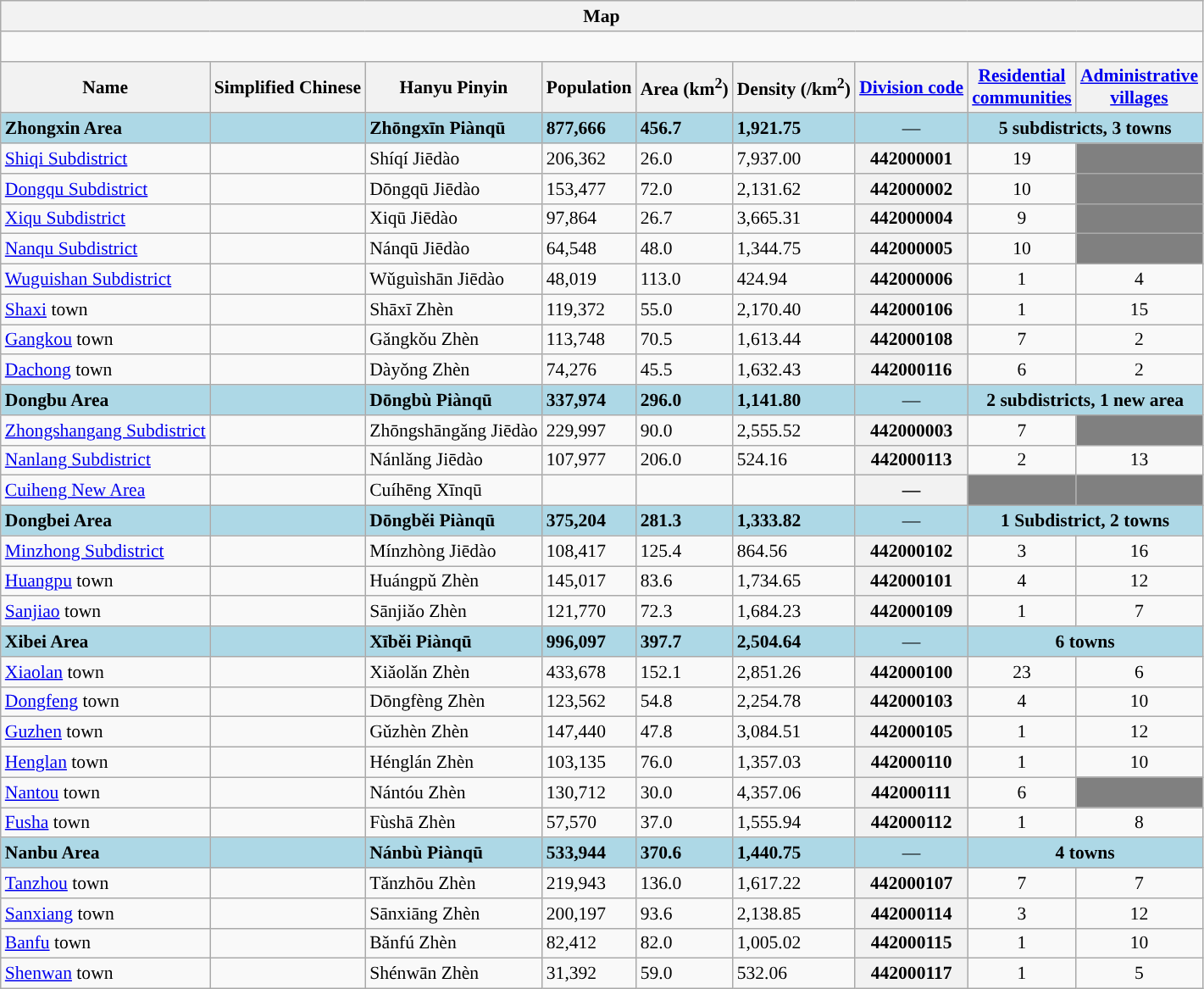<table class="wikitable" style="font-size:90%;">
<tr>
<th colspan="9">Map</th>
</tr>
<tr>
<td colspan="9"><div><br>


























</div></td>
</tr>
<tr>
<th>Name</th>
<th>Simplified Chinese</th>
<th>Hanyu Pinyin</th>
<th>Population </th>
<th>Area (km<sup>2</sup>)</th>
<th>Density (/km<sup>2</sup>)</th>
<th scope="col"><a href='#'>Division code</a></th>
<th scope="col" width="45"><a href='#'>Residential communities</a></th>
<th scope="col" width="45"><a href='#'>Administrative villages</a></th>
</tr>
<tr bgcolor="lightblue">
<td><strong>Zhongxin Area</strong></td>
<td></td>
<td><strong>Zhōngxīn Piànqū</strong></td>
<td><strong>877,666</strong></td>
<td><strong>456.7</strong></td>
<td><strong>1,921.75</strong></td>
<td align="center">—</td>
<td colspan="2" align="center"><strong>5 subdistricts, 3 towns</strong></td>
</tr>
<tr>
<td><a href='#'>Shiqi Subdistrict</a></td>
<td style="white-space:nowrap;"></td>
<td>Shíqí Jiēdào</td>
<td>206,362</td>
<td>26.0</td>
<td>7,937.00</td>
<th>442000001</th>
<td align="center">19</td>
<td align="center" bgcolor="grey"></td>
</tr>
<tr>
<td><a href='#'>Dongqu Subdistrict</a></td>
<td style="white-space:nowrap;"></td>
<td>Dōngqū Jiēdào</td>
<td>153,477</td>
<td>72.0</td>
<td>2,131.62</td>
<th>442000002</th>
<td align="center">10</td>
<td align="center" bgcolor="grey"></td>
</tr>
<tr>
<td><a href='#'>Xiqu Subdistrict</a></td>
<td style="white-space:nowrap;"></td>
<td>Xiqū Jiēdào</td>
<td>97,864</td>
<td>26.7</td>
<td>3,665.31</td>
<th>442000004</th>
<td align="center">9</td>
<td align="center" bgcolor="grey"></td>
</tr>
<tr>
<td><a href='#'>Nanqu Subdistrict</a></td>
<td style="white-space:nowrap;"></td>
<td>Nánqū Jiēdào</td>
<td>64,548</td>
<td>48.0</td>
<td>1,344.75</td>
<th>442000005</th>
<td align="center">10</td>
<td align="center" bgcolor="grey"></td>
</tr>
<tr>
<td><a href='#'>Wuguishan Subdistrict</a></td>
<td style="white-space:nowrap;"></td>
<td>Wǔguìshān Jiēdào</td>
<td>48,019</td>
<td>113.0</td>
<td>424.94</td>
<th>442000006</th>
<td align="center">1</td>
<td align="center">4</td>
</tr>
<tr>
<td><a href='#'>Shaxi</a> town</td>
<td style="white-space:nowrap;"></td>
<td>Shāxī Zhèn</td>
<td>119,372</td>
<td>55.0</td>
<td>2,170.40</td>
<th>442000106</th>
<td align="center">1</td>
<td align="center">15</td>
</tr>
<tr>
<td><a href='#'>Gangkou</a> town</td>
<td style="white-space:nowrap;"></td>
<td>Gǎngkǒu Zhèn</td>
<td>113,748</td>
<td>70.5</td>
<td>1,613.44</td>
<th>442000108</th>
<td align="center">7</td>
<td align="center">2</td>
</tr>
<tr>
<td><a href='#'>Dachong</a> town</td>
<td style="white-space:nowrap;"></td>
<td>Dàyǒng Zhèn</td>
<td>74,276</td>
<td>45.5</td>
<td>1,632.43</td>
<th>442000116</th>
<td align="center">6</td>
<td align="center">2</td>
</tr>
<tr bgcolor="lightblue">
<td><strong>Dongbu Area</strong></td>
<td></td>
<td><strong>Dōngbù Piànqū</strong></td>
<td><strong>337,974</strong></td>
<td><strong>296.0</strong></td>
<td><strong>1,141.80</strong></td>
<td align="center">—</td>
<td colspan="2" align="center"><strong>2 subdistricts, 1 new area</strong></td>
</tr>
<tr>
<td><a href='#'>Zhongshangang Subdistrict</a></td>
<td style="white-space:nowrap;"></td>
<td>Zhōngshāngǎng Jiēdào</td>
<td>229,997</td>
<td>90.0</td>
<td>2,555.52</td>
<th>442000003</th>
<td align="center">7</td>
<td align="center" bgcolor="grey"></td>
</tr>
<tr>
<td><a href='#'>Nanlang Subdistrict</a></td>
<td style="white-space:nowrap;"></td>
<td>Nánlǎng Jiēdào</td>
<td>107,977</td>
<td>206.0</td>
<td>524.16</td>
<th>442000113</th>
<td align="center">2</td>
<td align="center">13</td>
</tr>
<tr>
<td><a href='#'>Cuiheng New Area</a></td>
<td style="white-space:nowrap;"></td>
<td>Cuíhēng Xīnqū</td>
<td></td>
<td></td>
<td></td>
<th>—</th>
<td align="center" bgcolor="grey"></td>
<td align="center" bgcolor="grey"></td>
</tr>
<tr bgcolor="lightblue">
<td><strong>Dongbei Area</strong></td>
<td></td>
<td><strong>Dōngběi Piànqū</strong></td>
<td><strong>375,204</strong></td>
<td><strong>281.3</strong></td>
<td><strong>1,333.82</strong></td>
<td align="center">—</td>
<td colspan="2" align="center"><strong>1 Subdistrict, 2 towns</strong></td>
</tr>
<tr>
<td><a href='#'>Minzhong Subdistrict</a></td>
<td style="white-space:nowrap;"></td>
<td>Mínzhòng Jiēdào</td>
<td>108,417</td>
<td>125.4</td>
<td>864.56</td>
<th>442000102</th>
<td align="center">3</td>
<td align="center">16</td>
</tr>
<tr>
<td><a href='#'>Huangpu</a> town</td>
<td style="white-space:nowrap;"></td>
<td>Huángpǔ Zhèn</td>
<td>145,017</td>
<td>83.6</td>
<td>1,734.65</td>
<th>442000101</th>
<td align="center">4</td>
<td align="center">12</td>
</tr>
<tr>
<td><a href='#'>Sanjiao</a> town</td>
<td style="white-space:nowrap;"></td>
<td>Sānjiǎo Zhèn</td>
<td>121,770</td>
<td>72.3</td>
<td>1,684.23</td>
<th>442000109</th>
<td align="center">1</td>
<td align="center">7</td>
</tr>
<tr bgcolor="lightblue">
<td><strong>Xibei Area</strong></td>
<td></td>
<td><strong>Xīběi Piànqū</strong></td>
<td><strong>996,097</strong></td>
<td><strong>397.7</strong></td>
<td><strong>2,504.64</strong></td>
<td align="center">—</td>
<td colspan="2" align="center"><strong>6 towns</strong></td>
</tr>
<tr>
<td><a href='#'>Xiaolan</a> town</td>
<td style="white-space:nowrap;"></td>
<td>Xiǎolǎn Zhèn</td>
<td>433,678</td>
<td>152.1</td>
<td>2,851.26</td>
<th>442000100</th>
<td align="center">23</td>
<td align="center">6</td>
</tr>
<tr>
<td><a href='#'>Dongfeng</a> town</td>
<td style="white-space:nowrap;"></td>
<td>Dōngfèng Zhèn</td>
<td>123,562</td>
<td>54.8</td>
<td>2,254.78</td>
<th>442000103</th>
<td align="center">4</td>
<td align="center">10</td>
</tr>
<tr>
<td><a href='#'>Guzhen</a> town</td>
<td style="white-space:nowrap;"></td>
<td>Gǔzhèn Zhèn</td>
<td>147,440</td>
<td>47.8</td>
<td>3,084.51</td>
<th>442000105</th>
<td align="center">1</td>
<td align="center">12</td>
</tr>
<tr>
<td><a href='#'>Henglan</a> town</td>
<td style="white-space:nowrap;"></td>
<td>Hénglán Zhèn</td>
<td>103,135</td>
<td>76.0</td>
<td>1,357.03</td>
<th>442000110</th>
<td align="center">1</td>
<td align="center">10</td>
</tr>
<tr>
<td><a href='#'>Nantou</a> town</td>
<td style="white-space:nowrap;"></td>
<td>Nántóu Zhèn</td>
<td>130,712</td>
<td>30.0</td>
<td>4,357.06</td>
<th>442000111</th>
<td align="center">6</td>
<td align="center" bgcolor="grey"></td>
</tr>
<tr>
<td><a href='#'>Fusha</a> town</td>
<td style="white-space:nowrap;"></td>
<td>Fùshā Zhèn</td>
<td>57,570</td>
<td>37.0</td>
<td>1,555.94</td>
<th>442000112</th>
<td align="center">1</td>
<td align="center">8</td>
</tr>
<tr bgcolor="lightblue">
<td><strong>Nanbu Area</strong></td>
<td></td>
<td><strong>Nánbù Piànqū</strong></td>
<td><strong>533,944</strong></td>
<td><strong>370.6</strong></td>
<td><strong>1,440.75</strong></td>
<td align="center">—</td>
<td colspan="2" align="center"><strong>4 towns</strong></td>
</tr>
<tr>
<td><a href='#'>Tanzhou</a> town</td>
<td style="white-space:nowrap;"></td>
<td>Tǎnzhōu Zhèn</td>
<td>219,943</td>
<td>136.0</td>
<td>1,617.22</td>
<th>442000107</th>
<td align="center">7</td>
<td align="center">7</td>
</tr>
<tr>
<td><a href='#'>Sanxiang</a> town</td>
<td style="white-space:nowrap;"></td>
<td>Sānxiāng Zhèn</td>
<td>200,197</td>
<td>93.6</td>
<td>2,138.85</td>
<th>442000114</th>
<td align="center">3</td>
<td align="center">12</td>
</tr>
<tr>
<td><a href='#'>Banfu</a> town</td>
<td style="white-space:nowrap;"></td>
<td>Bǎnfú Zhèn</td>
<td>82,412</td>
<td>82.0</td>
<td>1,005.02</td>
<th>442000115</th>
<td align="center">1</td>
<td align="center">10</td>
</tr>
<tr>
<td><a href='#'>Shenwan</a> town</td>
<td style="white-space:nowrap;"></td>
<td>Shénwān Zhèn</td>
<td>31,392</td>
<td>59.0</td>
<td>532.06</td>
<th>442000117</th>
<td align="center">1</td>
<td align="center">5</td>
</tr>
</table>
